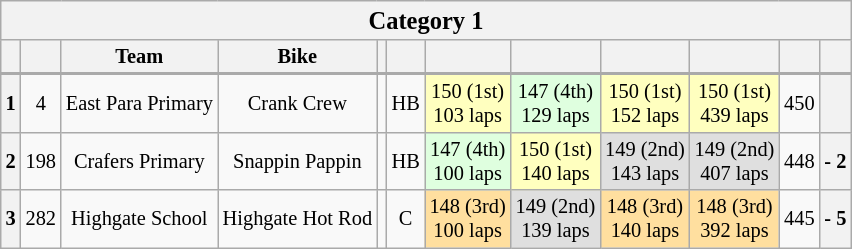<table class="wikitable collapsible collapsed" style="font-size: 85%; text-align:center">
<tr>
<th colspan="12" width="500"><big>Category 1</big></th>
</tr>
<tr>
<th valign="middle"></th>
<th valign="middle" "width="4"></th>
<th valign="middle">Team</th>
<th valign="middle">Bike</th>
<th valign="middle"></th>
<th valign="middle"></th>
<th><a href='#'></a><br></th>
<th><a href='#'></a><br></th>
<th><a href='#'></a><br></th>
<th><a href='#'></a><br></th>
<th valign="middle"></th>
<th valign="middle"></th>
</tr>
<tr>
</tr>
<tr style="border-top:2px solid #aaaaaa">
<th>1</th>
<td>4</td>
<td>East Para Primary</td>
<td>Crank Crew</td>
<td></td>
<td>HB</td>
<td bgcolor="#FFFFBF">150 (1st) <br> 103 laps</td>
<td bgcolor="#dfffdf">147 (4th) <br> 129 laps</td>
<td bgcolor="#FFFFBF">150 (1st) <br> 152 laps</td>
<td bgcolor="#FFFFBF">150 (1st) <br> 439 laps</td>
<td>450</td>
<th></th>
</tr>
<tr>
<th>2</th>
<td>198</td>
<td>Crafers Primary</td>
<td>Snappin Pappin</td>
<td></td>
<td>HB</td>
<td bgcolor="#dfffdf">147 (4th) <br> 100 laps</td>
<td bgcolor="#FFFFBF">150 (1st) <br> 140 laps</td>
<td bgcolor="#dfdfdf">149 (2nd) <br> 143 laps</td>
<td bgcolor="#dfdfdf">149 (2nd) <br> 407 laps</td>
<td>448</td>
<th>- 2</th>
</tr>
<tr 2>
<th>3</th>
<td>282</td>
<td>Highgate School</td>
<td>Highgate Hot Rod</td>
<td></td>
<td>C</td>
<td bgcolor="#ffdf9f">148 (3rd) <br> 100 laps</td>
<td bgcolor="#dfdfdf">149 (2nd) <br> 139 laps</td>
<td bgcolor="#ffdf9f">148 (3rd) <br> 140 laps</td>
<td bgcolor="#ffdf9f">148 (3rd) <br> 392 laps</td>
<td>445</td>
<th>- 5</th>
</tr>
</table>
